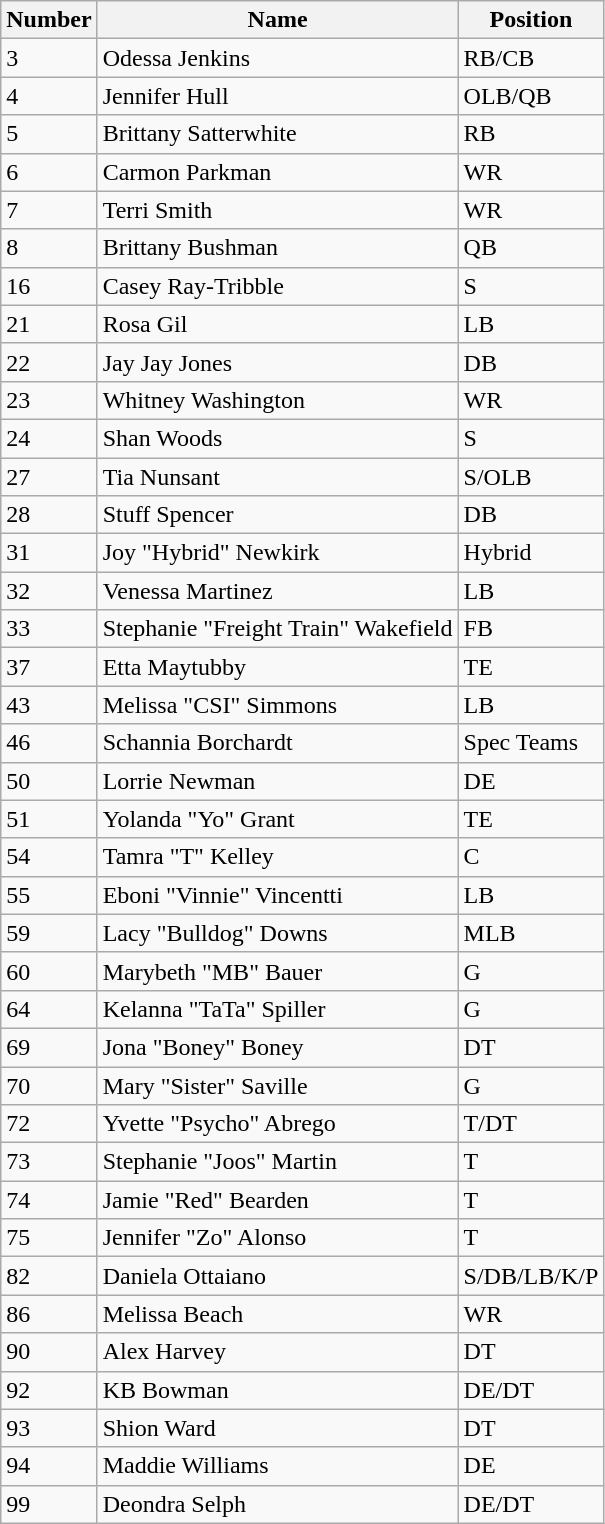<table class="wikitable">
<tr>
<th>Number</th>
<th>Name</th>
<th>Position</th>
</tr>
<tr>
<td>3</td>
<td>Odessa Jenkins</td>
<td>RB/CB</td>
</tr>
<tr>
<td>4</td>
<td>Jennifer Hull</td>
<td>OLB/QB</td>
</tr>
<tr>
<td>5</td>
<td>Brittany Satterwhite</td>
<td>RB</td>
</tr>
<tr>
<td>6</td>
<td>Carmon Parkman</td>
<td>WR</td>
</tr>
<tr>
<td>7</td>
<td>Terri Smith</td>
<td>WR</td>
</tr>
<tr>
<td>8</td>
<td>Brittany Bushman</td>
<td>QB</td>
</tr>
<tr>
<td>16</td>
<td>Casey Ray-Tribble</td>
<td>S</td>
</tr>
<tr>
<td>21</td>
<td>Rosa Gil</td>
<td>LB</td>
</tr>
<tr>
<td>22</td>
<td>Jay Jay Jones</td>
<td>DB</td>
</tr>
<tr>
<td>23</td>
<td>Whitney Washington</td>
<td>WR</td>
</tr>
<tr>
<td>24</td>
<td>Shan Woods</td>
<td>S</td>
</tr>
<tr>
<td>27</td>
<td>Tia Nunsant</td>
<td>S/OLB</td>
</tr>
<tr>
<td>28</td>
<td>Stuff Spencer</td>
<td>DB</td>
</tr>
<tr>
<td>31</td>
<td>Joy "Hybrid" Newkirk</td>
<td>Hybrid</td>
</tr>
<tr>
<td>32</td>
<td>Venessa Martinez</td>
<td>LB</td>
</tr>
<tr>
<td>33</td>
<td>Stephanie "Freight Train" Wakefield</td>
<td>FB</td>
</tr>
<tr>
<td>37</td>
<td>Etta Maytubby</td>
<td>TE</td>
</tr>
<tr>
<td>43</td>
<td>Melissa "CSI" Simmons</td>
<td>LB</td>
</tr>
<tr>
<td>46</td>
<td>Schannia Borchardt</td>
<td>Spec Teams</td>
</tr>
<tr>
<td>50</td>
<td>Lorrie Newman</td>
<td>DE</td>
</tr>
<tr>
<td>51</td>
<td>Yolanda "Yo" Grant</td>
<td>TE</td>
</tr>
<tr>
<td>54</td>
<td>Tamra "T" Kelley</td>
<td>C</td>
</tr>
<tr>
<td>55</td>
<td>Eboni "Vinnie" Vincentti</td>
<td>LB</td>
</tr>
<tr>
<td>59</td>
<td>Lacy "Bulldog" Downs</td>
<td>MLB</td>
</tr>
<tr>
<td>60</td>
<td>Marybeth "MB" Bauer</td>
<td>G</td>
</tr>
<tr>
<td>64</td>
<td>Kelanna "TaTa" Spiller</td>
<td>G</td>
</tr>
<tr>
<td>69</td>
<td>Jona "Boney" Boney</td>
<td>DT</td>
</tr>
<tr>
<td>70</td>
<td>Mary "Sister" Saville</td>
<td>G</td>
</tr>
<tr>
<td>72</td>
<td>Yvette "Psycho" Abrego</td>
<td>T/DT</td>
</tr>
<tr>
<td>73</td>
<td>Stephanie "Joos" Martin</td>
<td>T</td>
</tr>
<tr>
<td>74</td>
<td>Jamie "Red" Bearden</td>
<td>T</td>
</tr>
<tr>
<td>75</td>
<td>Jennifer "Zo" Alonso</td>
<td>T</td>
</tr>
<tr>
<td>82</td>
<td>Daniela Ottaiano</td>
<td>S/DB/LB/K/P</td>
</tr>
<tr>
<td>86</td>
<td>Melissa Beach</td>
<td>WR</td>
</tr>
<tr>
<td>90</td>
<td>Alex Harvey</td>
<td>DT</td>
</tr>
<tr>
<td>92</td>
<td>KB Bowman</td>
<td>DE/DT</td>
</tr>
<tr>
<td>93</td>
<td>Shion Ward</td>
<td>DT</td>
</tr>
<tr>
<td>94</td>
<td>Maddie Williams</td>
<td>DE</td>
</tr>
<tr>
<td>99</td>
<td>Deondra Selph</td>
<td>DE/DT</td>
</tr>
</table>
